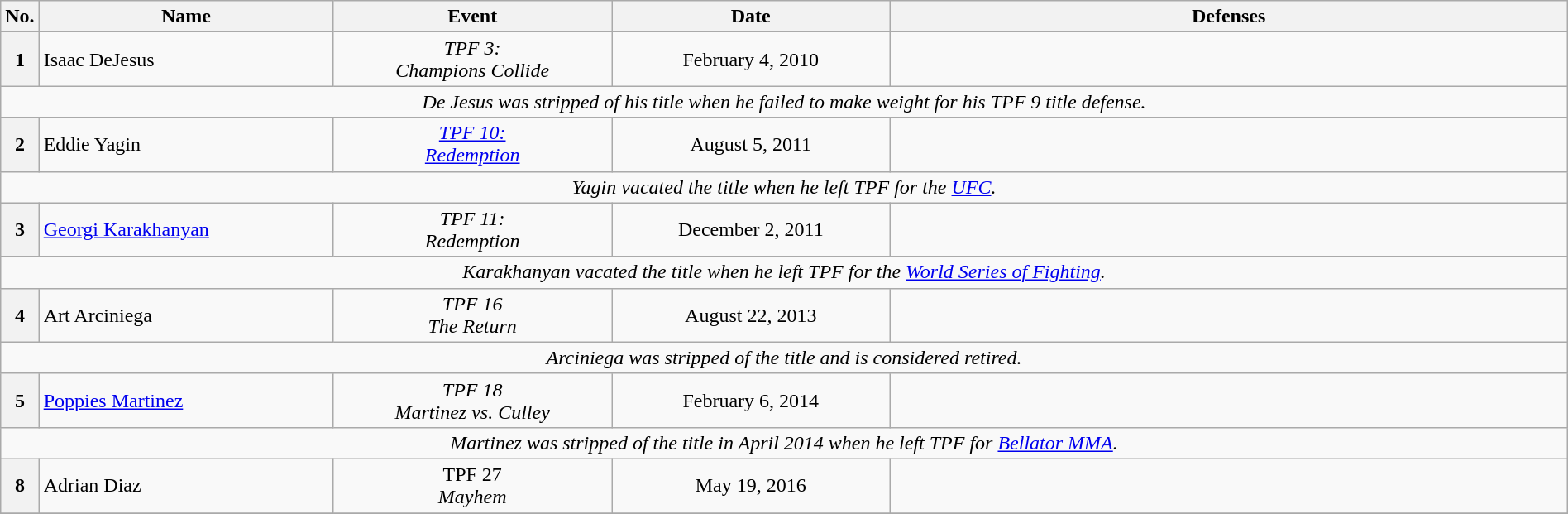<table class="wikitable" width=100%>
<tr>
<th width=1%>No.</th>
<th width=19%>Name</th>
<th width=18%>Event</th>
<th width=18%>Date</th>
<th width=44%>Defenses</th>
</tr>
<tr>
<th>1</th>
<td align=left> Isaac DeJesus<br></td>
<td align=center><em>TPF 3:</em><br><em>Champions Collide</em><br></td>
<td align=center>February 4, 2010</td>
<td></td>
</tr>
<tr>
<td align="center" colspan="5"><em>De Jesus was stripped of his title when he failed to make weight for his TPF 9 title defense.</em></td>
</tr>
<tr>
<th>2</th>
<td align=left> Eddie Yagin<br></td>
<td align=center><em><a href='#'>TPF 10:</a></em><br><em><a href='#'>Redemption</a></em><br></td>
<td align=center>August 5, 2011</td>
<td></td>
</tr>
<tr>
<td align="center" colspan="5"><em>Yagin vacated the title when he left TPF for the <a href='#'>UFC</a>.</em></td>
</tr>
<tr>
<th>3</th>
<td align=left> <a href='#'>Georgi Karakhanyan</a><br></td>
<td align=center><em>TPF 11:</em><br><em>Redemption</em><br></td>
<td align=center>December 2, 2011</td>
<td><br></td>
</tr>
<tr>
<td align="center" colspan="5"><em>Karakhanyan vacated the title when he left TPF for the <a href='#'>World Series of Fighting</a>.</em></td>
</tr>
<tr>
<th>4</th>
<td align=left> Art Arciniega<br></td>
<td align=center><em>TPF 16</em><br><em>The Return</em><br></td>
<td align=center>August 22, 2013</td>
<td></td>
</tr>
<tr>
<td align="center" colspan="5"><em>Arciniega was stripped of the title and is considered retired.</em></td>
</tr>
<tr>
<th>5</th>
<td align=left> <a href='#'>Poppies Martinez</a><br></td>
<td align=center><em>TPF 18</em><br><em>Martinez vs. Culley</em><br></td>
<td align=center>February 6, 2014</td>
<td></td>
</tr>
<tr>
<td align="center" colspan="5"><em>Martinez was stripped of the title in April 2014 when he left TPF for <a href='#'>Bellator MMA</a>.</em></td>
</tr>
<tr>
<th>8</th>
<td align=left> Adrian Diaz<br></td>
<td align=center>TPF 27<br><em>Mayhem</em><br></td>
<td align=center>May 19, 2016</td>
<td></td>
</tr>
<tr>
</tr>
</table>
